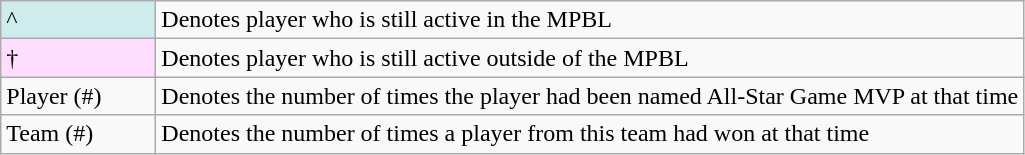<table class="wikitable">
<tr>
<td style="background-color:#CFECEC; border:1px solid #aaaaaa; width:6em">^</td>
<td>Denotes player who is still active in the MPBL</td>
</tr>
<tr>
<td style="background-color:#FFDDFF; border:1px solid #aaaaaa; width:6em">†</td>
<td>Denotes player who is still active outside of the MPBL</td>
</tr>
<tr>
<td>Player (#)</td>
<td>Denotes the number of times the player had been named All-Star Game MVP at that time</td>
</tr>
<tr>
<td>Team (#)</td>
<td>Denotes the number of times a player from this team had won at that time</td>
</tr>
</table>
